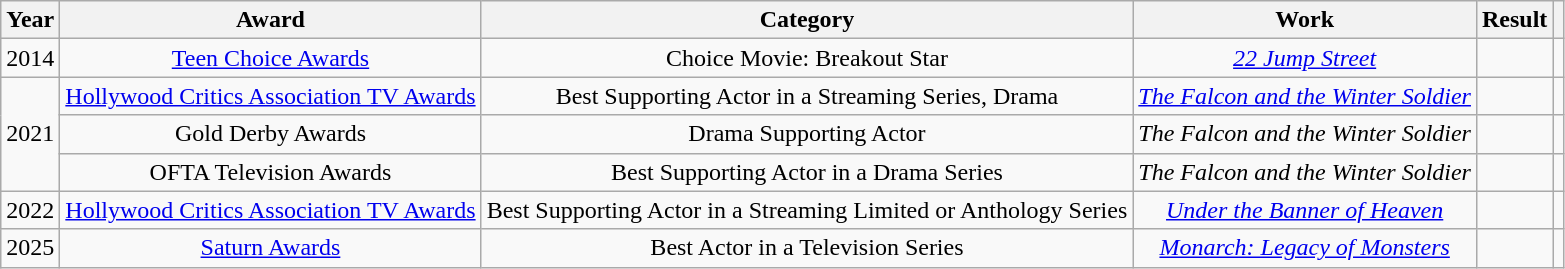<table class="wikitable sortable plainrowheaders" style="text-align:center;">
<tr>
<th>Year</th>
<th>Award</th>
<th>Category</th>
<th>Work</th>
<th>Result</th>
<th class="unsortable"></th>
</tr>
<tr>
<td>2014</td>
<td><a href='#'>Teen Choice Awards</a></td>
<td>Choice Movie: Breakout Star</td>
<td><em><a href='#'>22 Jump Street</a></em></td>
<td></td>
<td></td>
</tr>
<tr>
<td rowspan="3">2021</td>
<td><a href='#'>Hollywood Critics Association TV Awards</a></td>
<td>Best Supporting Actor in a Streaming Series, Drama</td>
<td><em><a href='#'>The Falcon and the Winter Soldier</a></em></td>
<td></td>
<td></td>
</tr>
<tr>
<td>Gold Derby Awards</td>
<td>Drama Supporting Actor</td>
<td><em>The Falcon and the Winter Soldier</em></td>
<td></td>
<td></td>
</tr>
<tr>
<td>OFTA Television Awards</td>
<td>Best Supporting Actor in a Drama Series</td>
<td><em>The Falcon and the Winter Soldier</em></td>
<td></td>
<td></td>
</tr>
<tr>
<td>2022</td>
<td><a href='#'>Hollywood Critics Association TV Awards</a></td>
<td>Best Supporting Actor in a Streaming Limited or Anthology Series</td>
<td><em><a href='#'>Under the Banner of Heaven</a></em></td>
<td></td>
<td></td>
</tr>
<tr>
<td>2025</td>
<td><a href='#'>Saturn Awards</a></td>
<td>Best Actor in a Television Series</td>
<td><em><a href='#'>Monarch: Legacy of Monsters</a></em></td>
<td></td>
<td></td>
</tr>
</table>
